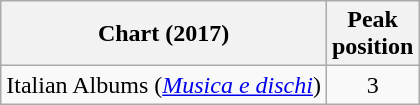<table class="wikitable plainrowheaders">
<tr>
<th scope="col">Chart (2017)</th>
<th scope="col">Peak<br>position</th>
</tr>
<tr>
<td>Italian Albums (<em><a href='#'>Musica e dischi</a></em>)</td>
<td align="center">3</td>
</tr>
</table>
